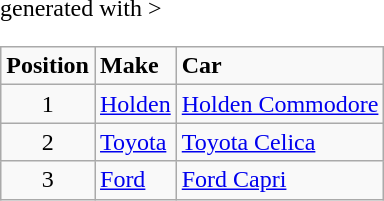<table class="wikitable" <hiddentext>generated with >
<tr style="font-weight:bold">
<td height="14" align="center">Position</td>
<td>Make</td>
<td>Car</td>
</tr>
<tr>
<td height="14" align="center">1</td>
<td><a href='#'>Holden</a></td>
<td><a href='#'>Holden Commodore</a></td>
</tr>
<tr>
<td height="14" align="center">2</td>
<td><a href='#'>Toyota</a></td>
<td><a href='#'>Toyota Celica</a></td>
</tr>
<tr>
<td height="14" align="center">3</td>
<td><a href='#'>Ford</a></td>
<td><a href='#'>Ford Capri</a></td>
</tr>
</table>
